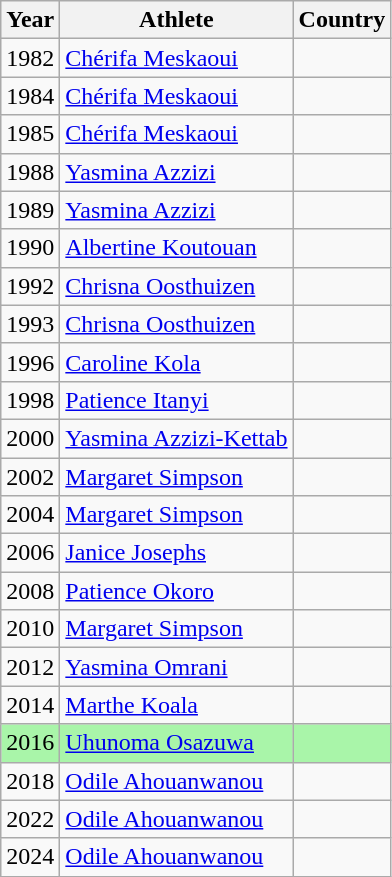<table class="wikitable sortable">
<tr>
<th>Year</th>
<th>Athlete</th>
<th>Country</th>
</tr>
<tr>
<td>1982</td>
<td><a href='#'>Chérifa Meskaoui</a></td>
<td></td>
</tr>
<tr>
<td>1984</td>
<td><a href='#'>Chérifa Meskaoui</a></td>
<td></td>
</tr>
<tr>
<td>1985</td>
<td><a href='#'>Chérifa Meskaoui</a></td>
<td></td>
</tr>
<tr>
<td>1988</td>
<td><a href='#'>Yasmina Azzizi</a></td>
<td></td>
</tr>
<tr>
<td>1989</td>
<td><a href='#'>Yasmina Azzizi</a></td>
<td></td>
</tr>
<tr>
<td>1990</td>
<td><a href='#'>Albertine Koutouan</a></td>
<td></td>
</tr>
<tr>
<td>1992</td>
<td><a href='#'>Chrisna Oosthuizen</a></td>
<td></td>
</tr>
<tr>
<td>1993</td>
<td><a href='#'>Chrisna Oosthuizen</a></td>
<td></td>
</tr>
<tr>
<td>1996</td>
<td><a href='#'>Caroline Kola</a></td>
<td></td>
</tr>
<tr>
<td>1998</td>
<td><a href='#'>Patience Itanyi</a></td>
<td></td>
</tr>
<tr>
<td>2000</td>
<td><a href='#'>Yasmina Azzizi-Kettab</a></td>
<td></td>
</tr>
<tr>
<td>2002</td>
<td><a href='#'>Margaret Simpson</a></td>
<td></td>
</tr>
<tr>
<td>2004</td>
<td><a href='#'>Margaret Simpson</a></td>
<td></td>
</tr>
<tr>
<td>2006</td>
<td><a href='#'>Janice Josephs</a></td>
<td></td>
</tr>
<tr>
<td>2008</td>
<td><a href='#'>Patience Okoro</a></td>
<td></td>
</tr>
<tr>
<td>2010</td>
<td><a href='#'>Margaret Simpson</a></td>
<td></td>
</tr>
<tr>
<td>2012</td>
<td><a href='#'>Yasmina Omrani</a></td>
<td></td>
</tr>
<tr>
<td>2014</td>
<td><a href='#'>Marthe Koala</a></td>
<td></td>
</tr>
<tr bgcolor=#A9F5A9>
<td>2016</td>
<td><a href='#'>Uhunoma Osazuwa</a></td>
<td></td>
</tr>
<tr>
<td>2018</td>
<td><a href='#'>Odile Ahouanwanou</a></td>
<td></td>
</tr>
<tr>
<td>2022</td>
<td><a href='#'>Odile Ahouanwanou</a></td>
<td></td>
</tr>
<tr>
<td>2024</td>
<td><a href='#'>Odile Ahouanwanou</a></td>
<td></td>
</tr>
</table>
